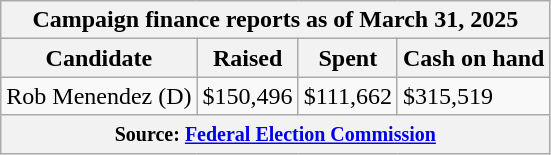<table class="wikitable sortable">
<tr>
<th colspan=4>Campaign finance reports as of March 31, 2025</th>
</tr>
<tr style="text-align:center;">
<th>Candidate</th>
<th>Raised</th>
<th>Spent</th>
<th>Cash on hand</th>
</tr>
<tr>
<td>Rob Menendez (D)</td>
<td>$150,496</td>
<td>$111,662</td>
<td>$315,519</td>
</tr>
<tr>
<th colspan="4"><small>Source: <a href='#'>Federal Election Commission</a></small></th>
</tr>
</table>
